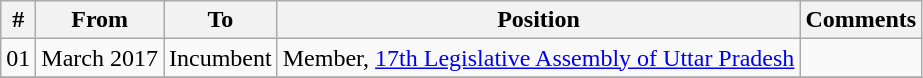<table class="wikitable sortable">
<tr>
<th>#</th>
<th>From</th>
<th>To</th>
<th>Position</th>
<th>Comments</th>
</tr>
<tr>
<td>01</td>
<td>March 2017</td>
<td>Incumbent</td>
<td>Member, <a href='#'>17th Legislative Assembly of Uttar Pradesh</a></td>
<td></td>
</tr>
<tr>
</tr>
</table>
